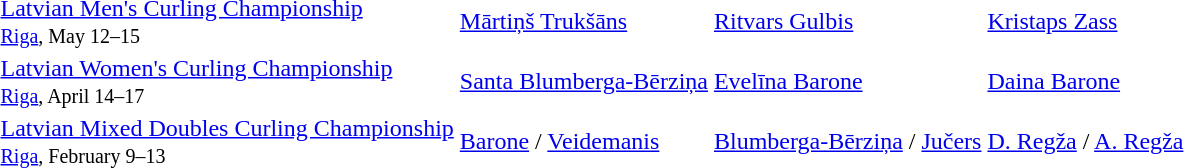<table>
<tr>
<td><a href='#'>Latvian Men's Curling Championship</a> <br> <small><a href='#'>Riga</a>, May 12–15</small></td>
<td><a href='#'>Mārtiņš Trukšāns</a></td>
<td><a href='#'>Ritvars Gulbis</a></td>
<td><a href='#'>Kristaps Zass</a></td>
</tr>
<tr>
<td><a href='#'>Latvian Women's Curling Championship</a> <br> <small><a href='#'>Riga</a>, April 14–17</small></td>
<td><a href='#'>Santa Blumberga-Bērziņa</a></td>
<td><a href='#'>Evelīna Barone</a></td>
<td><a href='#'>Daina Barone</a></td>
</tr>
<tr>
<td><a href='#'>Latvian Mixed Doubles Curling Championship</a> <br> <small><a href='#'>Riga</a>, February 9–13</small></td>
<td><a href='#'>Barone</a> / <a href='#'>Veidemanis</a></td>
<td><a href='#'>Blumberga-Bērziņa</a> / <a href='#'>Jučers</a></td>
<td><a href='#'>D. Regža</a> / <a href='#'>A. Regža</a></td>
</tr>
</table>
